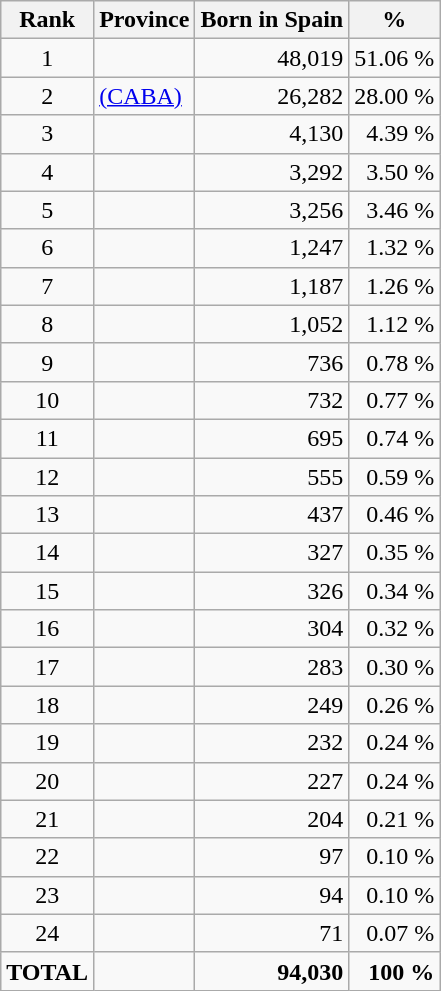<table class="wikitable sortable">
<tr>
<th>Rank</th>
<th>Province</th>
<th>Born in Spain</th>
<th>%</th>
</tr>
<tr>
<td align=center>1</td>
<td></td>
<td align=right>48,019</td>
<td align=right>51.06 %</td>
</tr>
<tr>
<td align=center>2</td>
<td> <a href='#'>(CABA)</a></td>
<td align=right>26,282</td>
<td align=right>28.00 %</td>
</tr>
<tr>
<td align=center>3</td>
<td></td>
<td align=right>4,130</td>
<td align=right>4.39 %</td>
</tr>
<tr>
<td align=center>4</td>
<td></td>
<td align=right>3,292</td>
<td align=right>3.50 %</td>
</tr>
<tr>
<td align=center>5</td>
<td></td>
<td align=right>3,256</td>
<td align=right>3.46 %</td>
</tr>
<tr>
<td align=center>6</td>
<td></td>
<td align=right>1,247</td>
<td align=right>1.32 %</td>
</tr>
<tr>
<td align=center>7</td>
<td></td>
<td align=right>1,187</td>
<td align=right>1.26 %</td>
</tr>
<tr>
<td align=center>8</td>
<td></td>
<td align=right>1,052</td>
<td align=right>1.12 %</td>
</tr>
<tr>
<td align=center>9</td>
<td></td>
<td align=right>736</td>
<td align=right>0.78 %</td>
</tr>
<tr>
<td align=center>10</td>
<td></td>
<td align=right>732</td>
<td align=right>0.77 %</td>
</tr>
<tr>
<td align=center>11</td>
<td></td>
<td align=right>695</td>
<td align=right>0.74 %</td>
</tr>
<tr>
<td align=center>12</td>
<td></td>
<td align=right>555</td>
<td align=right>0.59 %</td>
</tr>
<tr>
<td align=center>13</td>
<td></td>
<td align=right>437</td>
<td align=right>0.46 %</td>
</tr>
<tr>
<td align=center>14</td>
<td></td>
<td align=right>327</td>
<td align=right>0.35 %</td>
</tr>
<tr>
<td align=center>15</td>
<td></td>
<td align=right>326</td>
<td align=right>0.34 %</td>
</tr>
<tr>
<td align=center>16</td>
<td></td>
<td align=right>304</td>
<td align=right>0.32 %</td>
</tr>
<tr>
<td align=center>17</td>
<td></td>
<td align=right>283</td>
<td align=right>0.30 %</td>
</tr>
<tr>
<td align=center>18</td>
<td></td>
<td align=right>249</td>
<td align=right>0.26 %</td>
</tr>
<tr>
<td align=center>19</td>
<td></td>
<td align=right>232</td>
<td align=right>0.24 %</td>
</tr>
<tr>
<td align=center>20</td>
<td></td>
<td align=right>227</td>
<td align=right>0.24 %</td>
</tr>
<tr>
<td align=center>21</td>
<td></td>
<td align=right>204</td>
<td align=right>0.21 %</td>
</tr>
<tr>
<td align=center>22</td>
<td></td>
<td align=right>97</td>
<td align=right>0.10 %</td>
</tr>
<tr>
<td align=center>23</td>
<td></td>
<td align=right>94</td>
<td align=right>0.10 %</td>
</tr>
<tr>
<td align=center>24</td>
<td></td>
<td align=right>71</td>
<td align=right>0.07 %</td>
</tr>
<tr>
<td align=center><strong>TOTAL</strong></td>
<td><strong></strong></td>
<td align=right><strong>94,030</strong></td>
<td align=right><strong>100 %</strong></td>
</tr>
</table>
